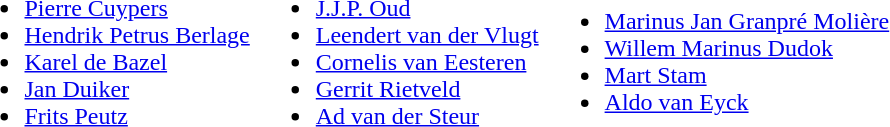<table class="vatop">
<tr>
<td><br><ul><li><a href='#'>Pierre Cuypers</a></li><li><a href='#'>Hendrik Petrus Berlage</a></li><li><a href='#'>Karel de Bazel</a></li><li><a href='#'>Jan Duiker</a></li><li><a href='#'>Frits Peutz</a></li></ul></td>
<td><br><ul><li><a href='#'>J.J.P. Oud</a></li><li><a href='#'>Leendert van der Vlugt</a></li><li><a href='#'>Cornelis van Eesteren</a></li><li><a href='#'>Gerrit Rietveld</a></li><li><a href='#'>Ad van der Steur</a></li></ul></td>
<td><br><ul><li><a href='#'>Marinus Jan Granpré Molière</a></li><li><a href='#'>Willem Marinus Dudok</a></li><li><a href='#'>Mart Stam</a></li><li><a href='#'>Aldo van Eyck</a></li></ul></td>
</tr>
</table>
